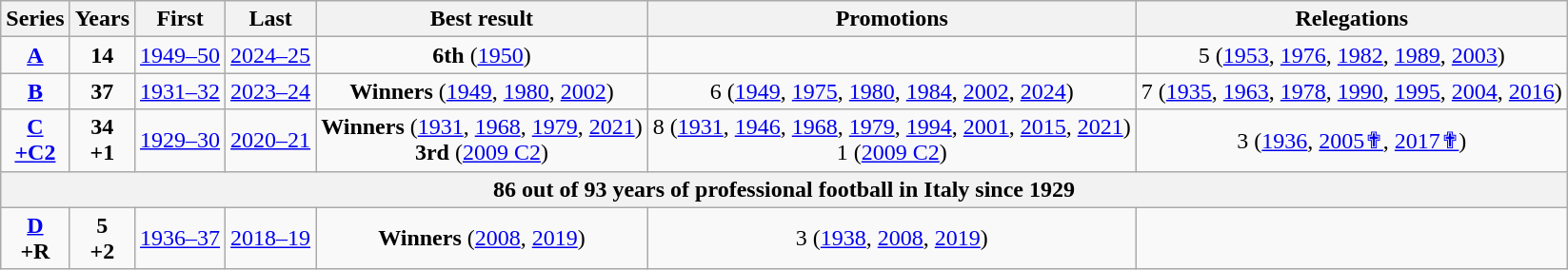<table class="wikitable sortable" style="font-size:100%; text-align: center;">
<tr>
<th>Series</th>
<th>Years</th>
<th>First</th>
<th>Last</th>
<th>Best result</th>
<th>Promotions</th>
<th>Relegations</th>
</tr>
<tr>
<td align="center"><strong><a href='#'>A</a></strong></td>
<td><strong>14</strong></td>
<td><a href='#'>1949–50</a></td>
<td><a href='#'>2024–25</a></td>
<td><strong>6th</strong> (<a href='#'>1950</a>)</td>
<td></td>
<td> 5 (<a href='#'>1953</a>, <a href='#'>1976</a>, <a href='#'>1982</a>, <a href='#'>1989</a>, <a href='#'>2003</a>)</td>
</tr>
<tr>
<td align="center"><strong><a href='#'>B</a></strong></td>
<td><strong>37</strong></td>
<td><a href='#'>1931–32</a></td>
<td><a href='#'>2023–24</a></td>
<td><strong>Winners</strong> (<a href='#'>1949</a>, <a href='#'>1980</a>, <a href='#'>2002</a>)</td>
<td> 6 (<a href='#'>1949</a>, <a href='#'>1975</a>, <a href='#'>1980</a>, <a href='#'>1984</a>, <a href='#'>2002</a>, <a href='#'>2024</a>)</td>
<td> 7 (<a href='#'>1935</a>, <a href='#'>1963</a>, <a href='#'>1978</a>, <a href='#'>1990</a>, <a href='#'>1995</a>, <a href='#'>2004</a>, <a href='#'>2016</a>)</td>
</tr>
<tr>
<td align="center"><strong><a href='#'>C</a></strong><br><strong><a href='#'>+C2</a></strong></td>
<td><strong>34</strong><br><strong>+1</strong></td>
<td><a href='#'>1929–30</a></td>
<td><a href='#'>2020–21</a></td>
<td><strong>Winners</strong> (<a href='#'>1931</a>, <a href='#'>1968</a>, <a href='#'>1979</a>, <a href='#'>2021</a>)<br><strong>3rd</strong> (<a href='#'>2009 C2</a>)</td>
<td> 8 (<a href='#'>1931</a>, <a href='#'>1946</a>, <a href='#'>1968</a>, <a href='#'>1979</a>, <a href='#'>1994</a>, <a href='#'>2001</a>, <a href='#'>2015</a>, <a href='#'>2021</a>)<br> 1 (<a href='#'>2009 C2</a>)</td>
<td> 3 (<a href='#'>1936</a>, <a href='#'>2005✟</a>, <a href='#'>2017✟</a>)</td>
</tr>
<tr>
<th colspan="7">86 out of 93 years of professional football in Italy since 1929</th>
</tr>
<tr>
<td align="center"><strong><a href='#'>D</a></strong><br><strong>+R</strong></td>
<td><strong>5</strong><br><strong>+2</strong></td>
<td><a href='#'>1936–37</a></td>
<td><a href='#'>2018–19</a></td>
<td><strong>Winners</strong> (<a href='#'>2008</a>, <a href='#'>2019</a>)</td>
<td> 3 (<a href='#'>1938</a>, <a href='#'>2008</a>, <a href='#'>2019</a>)</td>
<td></td>
</tr>
</table>
